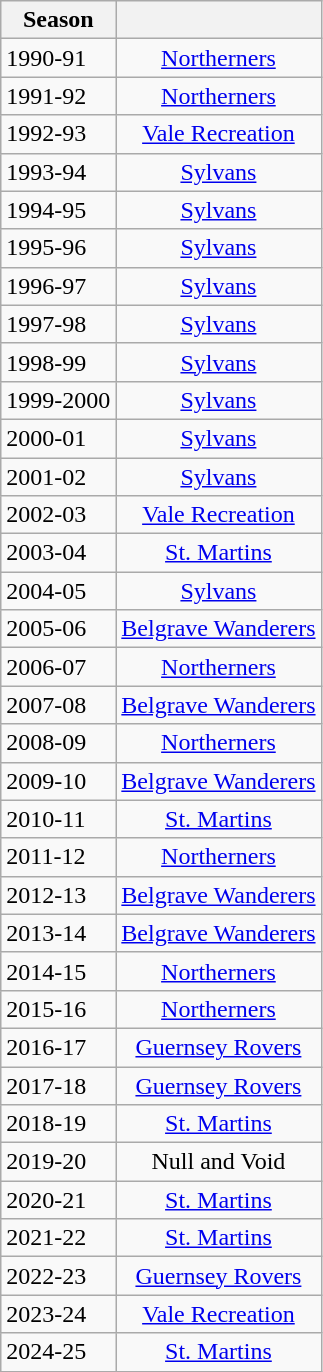<table class="wikitable">
<tr>
<th>Season</th>
<th></th>
</tr>
<tr>
<td>1990-91</td>
<td style="text-align:center;"><a href='#'>Northerners</a></td>
</tr>
<tr>
<td>1991-92</td>
<td style="text-align:center;"><a href='#'>Northerners</a></td>
</tr>
<tr>
<td>1992-93</td>
<td style="text-align:center;"><a href='#'>Vale Recreation</a></td>
</tr>
<tr>
<td>1993-94</td>
<td style="text-align:center;"><a href='#'>Sylvans</a></td>
</tr>
<tr>
<td>1994-95</td>
<td style="text-align:center;"><a href='#'>Sylvans</a></td>
</tr>
<tr>
<td>1995-96</td>
<td style="text-align:center;"><a href='#'>Sylvans</a></td>
</tr>
<tr>
<td>1996-97</td>
<td style="text-align:center;"><a href='#'>Sylvans</a></td>
</tr>
<tr>
<td>1997-98</td>
<td style="text-align:center;"><a href='#'>Sylvans</a></td>
</tr>
<tr>
<td>1998-99</td>
<td style="text-align:center;"><a href='#'>Sylvans</a></td>
</tr>
<tr>
<td>1999-2000</td>
<td style="text-align:center;"><a href='#'>Sylvans</a></td>
</tr>
<tr>
<td>2000-01</td>
<td style="text-align:center;"><a href='#'>Sylvans</a></td>
</tr>
<tr>
<td>2001-02</td>
<td style="text-align:center;"><a href='#'>Sylvans</a></td>
</tr>
<tr>
<td>2002-03</td>
<td style="text-align:center;"><a href='#'>Vale Recreation</a></td>
</tr>
<tr>
<td>2003-04</td>
<td style="text-align:center;"><a href='#'>St. Martins</a></td>
</tr>
<tr>
<td>2004-05</td>
<td style="text-align:center;"><a href='#'>Sylvans</a></td>
</tr>
<tr>
<td>2005-06</td>
<td style="text-align:center;"><a href='#'>Belgrave Wanderers</a></td>
</tr>
<tr>
<td>2006-07</td>
<td style="text-align:center;"><a href='#'>Northerners</a></td>
</tr>
<tr>
<td>2007-08</td>
<td style="text-align:center;"><a href='#'>Belgrave Wanderers</a></td>
</tr>
<tr>
<td>2008-09</td>
<td style="text-align:center;"><a href='#'>Northerners</a></td>
</tr>
<tr>
<td>2009-10</td>
<td style="text-align:center;"><a href='#'>Belgrave Wanderers</a></td>
</tr>
<tr>
<td>2010-11</td>
<td style="text-align:center;"><a href='#'>St. Martins</a></td>
</tr>
<tr>
<td>2011-12</td>
<td style="text-align:center;"><a href='#'>Northerners</a></td>
</tr>
<tr>
<td>2012-13</td>
<td style="text-align:center;"><a href='#'>Belgrave Wanderers</a></td>
</tr>
<tr>
<td>2013-14</td>
<td style="text-align:center;"><a href='#'>Belgrave Wanderers</a></td>
</tr>
<tr>
<td>2014-15</td>
<td style="text-align:center;"><a href='#'>Northerners</a></td>
</tr>
<tr>
<td>2015-16</td>
<td style="text-align:center;"><a href='#'>Northerners</a></td>
</tr>
<tr>
<td>2016-17</td>
<td style="text-align:center;"><a href='#'>Guernsey Rovers</a></td>
</tr>
<tr>
<td>2017-18</td>
<td style="text-align:center;"><a href='#'>Guernsey Rovers</a></td>
</tr>
<tr>
<td>2018-19</td>
<td style="text-align:center;"><a href='#'>St. Martins</a></td>
</tr>
<tr>
<td>2019-20</td>
<td style="text-align:center;">Null and Void</td>
</tr>
<tr>
<td>2020-21</td>
<td style="text-align:center;"><a href='#'>St. Martins</a></td>
</tr>
<tr>
<td>2021-22</td>
<td style="text-align:center;"><a href='#'>St. Martins</a></td>
</tr>
<tr>
<td>2022-23</td>
<td style="text-align:center;"><a href='#'>Guernsey Rovers</a></td>
</tr>
<tr>
<td>2023-24</td>
<td style="text-align:center;"><a href='#'>Vale Recreation</a></td>
</tr>
<tr>
<td>2024-25</td>
<td style="text-align:center;"><a href='#'>St. Martins</a></td>
</tr>
</table>
